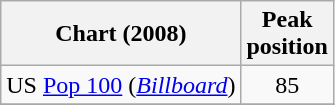<table class="wikitable sortable">
<tr>
<th>Chart (2008)</th>
<th>Peak<br>position</th>
</tr>
<tr>
<td align="left">US <a href='#'>Pop 100</a> (<em><a href='#'>Billboard</a></em>)</td>
<td align="center">85</td>
</tr>
<tr>
</tr>
<tr>
</tr>
</table>
